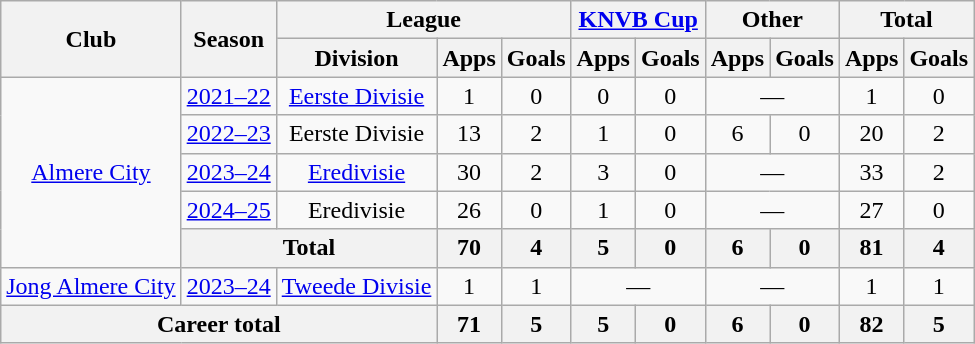<table class="wikitable" style="text-align:center">
<tr>
<th rowspan="2">Club</th>
<th rowspan="2">Season</th>
<th colspan="3">League</th>
<th colspan="2"><a href='#'>KNVB Cup</a></th>
<th colspan="2">Other</th>
<th colspan="2">Total</th>
</tr>
<tr>
<th>Division</th>
<th>Apps</th>
<th>Goals</th>
<th>Apps</th>
<th>Goals</th>
<th>Apps</th>
<th>Goals</th>
<th>Apps</th>
<th>Goals</th>
</tr>
<tr>
<td rowspan="5"><a href='#'>Almere City</a></td>
<td><a href='#'>2021–22</a></td>
<td><a href='#'>Eerste Divisie</a></td>
<td>1</td>
<td>0</td>
<td>0</td>
<td>0</td>
<td colspan="2">—</td>
<td>1</td>
<td>0</td>
</tr>
<tr>
<td><a href='#'>2022–23</a></td>
<td>Eerste Divisie</td>
<td>13</td>
<td>2</td>
<td>1</td>
<td>0</td>
<td>6</td>
<td>0</td>
<td>20</td>
<td>2</td>
</tr>
<tr>
<td><a href='#'>2023–24</a></td>
<td><a href='#'>Eredivisie</a></td>
<td>30</td>
<td>2</td>
<td>3</td>
<td>0</td>
<td colspan="2">—</td>
<td>33</td>
<td>2</td>
</tr>
<tr>
<td><a href='#'>2024–25</a></td>
<td>Eredivisie</td>
<td>26</td>
<td>0</td>
<td>1</td>
<td>0</td>
<td colspan="2">—</td>
<td>27</td>
<td>0</td>
</tr>
<tr>
<th colspan="2">Total</th>
<th>70</th>
<th>4</th>
<th>5</th>
<th>0</th>
<th>6</th>
<th>0</th>
<th>81</th>
<th>4</th>
</tr>
<tr>
<td><a href='#'>Jong Almere City</a></td>
<td><a href='#'>2023–24</a></td>
<td><a href='#'>Tweede Divisie</a></td>
<td>1</td>
<td>1</td>
<td colspan="2">—</td>
<td colspan="2">—</td>
<td>1</td>
<td>1</td>
</tr>
<tr>
<th colspan="3">Career total</th>
<th>71</th>
<th>5</th>
<th>5</th>
<th>0</th>
<th>6</th>
<th>0</th>
<th>82</th>
<th>5</th>
</tr>
</table>
